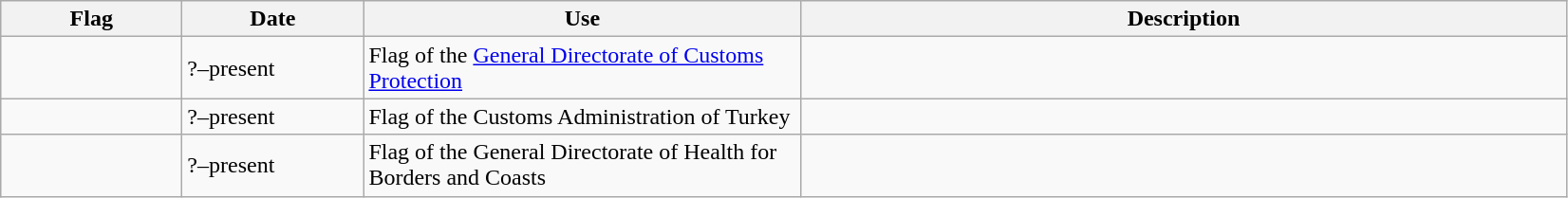<table class="wikitable">
<tr>
<th scope="col" style="width:120px;">Flag</th>
<th scope="col" style="width:120px;">Date</th>
<th scope="col" style="width:300px;">Use</th>
<th scope="col" style="width:530px;">Description</th>
</tr>
<tr>
<td></td>
<td>?–present</td>
<td>Flag of the <a href='#'>General Directorate of Customs Protection</a></td>
<td></td>
</tr>
<tr>
<td></td>
<td>?–present</td>
<td>Flag of the Customs Administration of Turkey</td>
<td></td>
</tr>
<tr>
<td></td>
<td>?–present</td>
<td>Flag of the General Directorate of Health for Borders and Coasts</td>
<td></td>
</tr>
</table>
